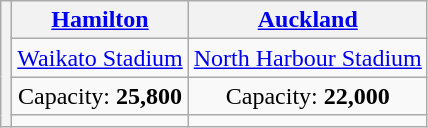<table class="wikitable" style="text-align:center">
<tr>
<th rowspan="4"></th>
<th><a href='#'>Hamilton</a></th>
<th><a href='#'>Auckland</a></th>
</tr>
<tr>
<td><a href='#'>Waikato Stadium</a></td>
<td><a href='#'>North Harbour Stadium</a></td>
</tr>
<tr>
<td>Capacity: <strong>25,800</strong></td>
<td>Capacity: <strong>22,000</strong></td>
</tr>
<tr>
<td></td>
<td></td>
</tr>
</table>
